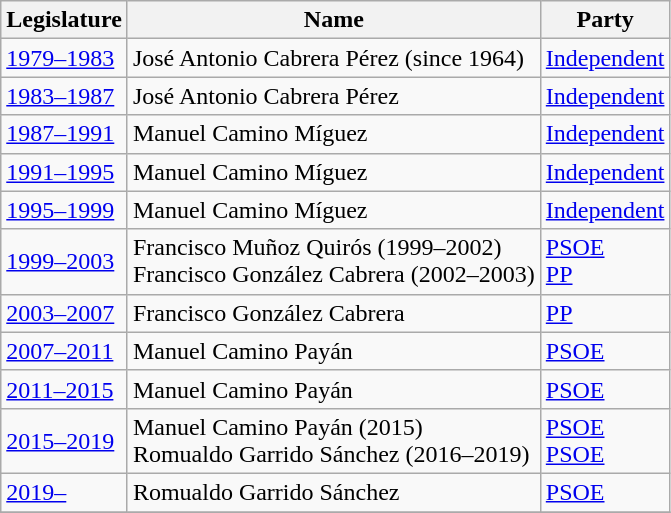<table class="wikitable">
<tr>
<th>Legislature</th>
<th>Name</th>
<th>Party</th>
</tr>
<tr>
<td><a href='#'>1979–1983</a></td>
<td>José Antonio Cabrera Pérez (since 1964)</td>
<td><a href='#'>Independent</a></td>
</tr>
<tr>
<td><a href='#'>1983–1987</a></td>
<td>José Antonio Cabrera Pérez</td>
<td><a href='#'>Independent</a></td>
</tr>
<tr>
<td><a href='#'>1987–1991</a></td>
<td>Manuel Camino Míguez</td>
<td><a href='#'>Independent</a></td>
</tr>
<tr>
<td><a href='#'>1991–1995</a></td>
<td>Manuel Camino Míguez</td>
<td><a href='#'>Independent</a></td>
</tr>
<tr>
<td><a href='#'>1995–1999</a></td>
<td>Manuel Camino Míguez</td>
<td><a href='#'>Independent</a></td>
</tr>
<tr>
<td><a href='#'>1999–2003</a></td>
<td>Francisco Muñoz Quirós (1999–2002)<br>Francisco González Cabrera (2002–2003)</td>
<td> <a href='#'>PSOE</a><br> <a href='#'>PP</a></td>
</tr>
<tr>
<td><a href='#'>2003–2007</a></td>
<td>Francisco González Cabrera</td>
<td> <a href='#'>PP</a></td>
</tr>
<tr>
<td><a href='#'>2007–2011</a></td>
<td>Manuel Camino Payán</td>
<td> <a href='#'>PSOE</a></td>
</tr>
<tr>
<td><a href='#'>2011–2015</a></td>
<td>Manuel Camino Payán</td>
<td> <a href='#'>PSOE</a></td>
</tr>
<tr>
<td><a href='#'>2015–2019</a></td>
<td>Manuel Camino Payán (2015)<br>Romualdo Garrido Sánchez (2016–2019)</td>
<td> <a href='#'>PSOE</a><br> <a href='#'>PSOE</a></td>
</tr>
<tr>
<td><a href='#'>2019–</a></td>
<td>Romualdo Garrido Sánchez</td>
<td> <a href='#'>PSOE</a></td>
</tr>
<tr>
</tr>
</table>
